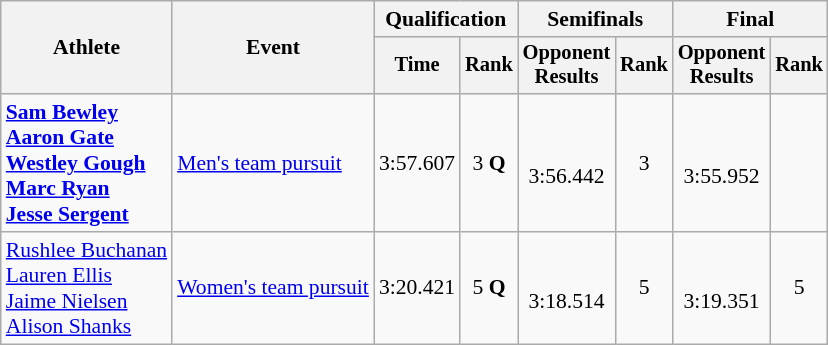<table class="wikitable" style="font-size:90%">
<tr>
<th rowspan="2">Athlete</th>
<th rowspan="2">Event</th>
<th colspan=2>Qualification</th>
<th colspan=2>Semifinals</th>
<th colspan=2>Final</th>
</tr>
<tr style="font-size:95%">
<th>Time</th>
<th>Rank</th>
<th>Opponent<br>Results</th>
<th>Rank</th>
<th>Opponent<br>Results</th>
<th>Rank</th>
</tr>
<tr align=center>
<td align=left><strong><a href='#'>Sam Bewley</a><br><a href='#'>Aaron Gate</a><br><a href='#'>Westley Gough</a><br><a href='#'>Marc Ryan</a><br><a href='#'>Jesse Sergent</a></strong></td>
<td align=left><a href='#'>Men's team pursuit</a></td>
<td>3:57.607</td>
<td>3 <strong>Q</strong></td>
<td><br>3:56.442</td>
<td>3</td>
<td><br>3:55.952</td>
<td></td>
</tr>
<tr align=center>
<td align=left><a href='#'>Rushlee Buchanan</a><br><a href='#'>Lauren Ellis</a><br><a href='#'>Jaime Nielsen</a><br><a href='#'>Alison Shanks</a></td>
<td align=left><a href='#'>Women's team pursuit</a></td>
<td>3:20.421</td>
<td>5 <strong>Q</strong></td>
<td><br>3:18.514</td>
<td>5</td>
<td><br>3:19.351</td>
<td>5</td>
</tr>
</table>
